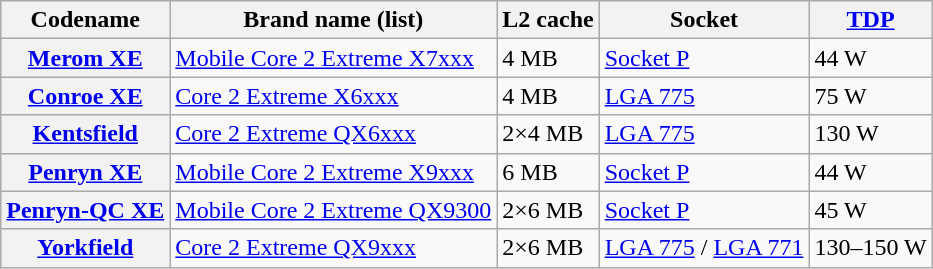<table class="wikitable">
<tr>
<th>Codename</th>
<th>Brand name (list)</th>
<th>L2 cache</th>
<th>Socket</th>
<th><a href='#'>TDP</a></th>
</tr>
<tr>
<th><a href='#'>Merom XE</a></th>
<td><a href='#'>Mobile Core 2 Extreme X7xxx</a></td>
<td>4 MB</td>
<td><a href='#'>Socket P</a></td>
<td>44 W</td>
</tr>
<tr>
<th><a href='#'>Conroe XE</a></th>
<td><a href='#'>Core 2 Extreme X6xxx</a></td>
<td>4 MB</td>
<td><a href='#'>LGA 775</a></td>
<td>75 W</td>
</tr>
<tr>
<th><a href='#'>Kentsfield</a></th>
<td><a href='#'>Core 2 Extreme QX6xxx</a></td>
<td>2×4 MB</td>
<td><a href='#'>LGA 775</a></td>
<td>130 W</td>
</tr>
<tr>
<th><a href='#'>Penryn XE</a></th>
<td><a href='#'>Mobile Core 2 Extreme X9xxx</a></td>
<td>6 MB</td>
<td><a href='#'>Socket P</a></td>
<td>44 W</td>
</tr>
<tr>
<th><a href='#'>Penryn-QC XE</a></th>
<td><a href='#'>Mobile Core 2 Extreme QX9300</a></td>
<td>2×6 MB</td>
<td><a href='#'>Socket P</a></td>
<td>45 W</td>
</tr>
<tr>
<th><a href='#'>Yorkfield</a></th>
<td><a href='#'>Core 2 Extreme QX9xxx</a></td>
<td>2×6 MB</td>
<td><a href='#'>LGA 775</a> / <a href='#'>LGA 771</a></td>
<td>130–150 W</td>
</tr>
</table>
